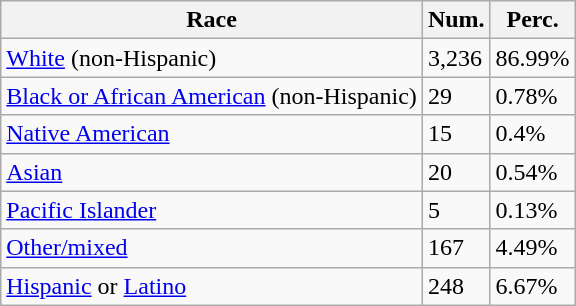<table class="wikitable">
<tr>
<th>Race</th>
<th>Num.</th>
<th>Perc.</th>
</tr>
<tr>
<td><a href='#'>White</a> (non-Hispanic)</td>
<td>3,236</td>
<td>86.99%</td>
</tr>
<tr>
<td><a href='#'>Black or African American</a> (non-Hispanic)</td>
<td>29</td>
<td>0.78%</td>
</tr>
<tr>
<td><a href='#'>Native American</a></td>
<td>15</td>
<td>0.4%</td>
</tr>
<tr>
<td><a href='#'>Asian</a></td>
<td>20</td>
<td>0.54%</td>
</tr>
<tr>
<td><a href='#'>Pacific Islander</a></td>
<td>5</td>
<td>0.13%</td>
</tr>
<tr>
<td><a href='#'>Other/mixed</a></td>
<td>167</td>
<td>4.49%</td>
</tr>
<tr>
<td><a href='#'>Hispanic</a> or <a href='#'>Latino</a></td>
<td>248</td>
<td>6.67%</td>
</tr>
</table>
